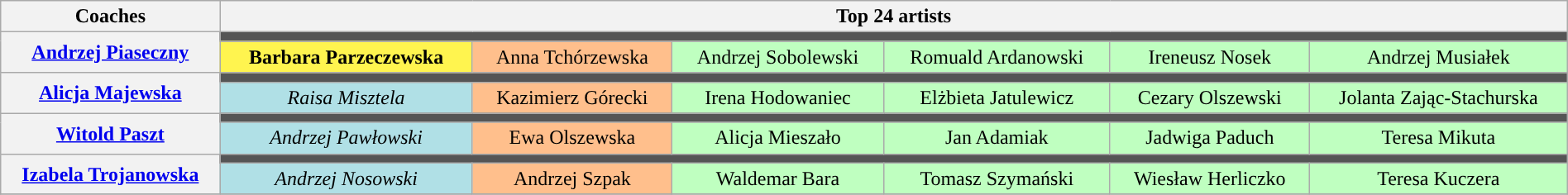<table class="wikitable" style="text-align:center; width:100%">
<tr>
<th scope="col" width="14%">Coaches</th>
<th colspan="6" width="86%">Top 24 artists</th>
</tr>
<tr>
<th rowspan="2"><a href='#'>Andrzej Piaseczny</a></th>
<td colspan="6" style="background:#555555"></td>
</tr>
<tr>
<td style="background:#FFF44F; width="14%"><strong>Barbara Parzeczewska</strong></td>
<td style="background:#ffbf8c; width="14%">Anna Tchórzewska</td>
<td style="background:#BFFFC0; width="14%">Andrzej Sobolewski</td>
<td style="background:#BFFFC0; width="14%">Romuald Ardanowski</td>
<td style="background:#BFFFC0; width="14%">Ireneusz Nosek</td>
<td style="background:#BFFFC0; width="14%">Andrzej Musiałek</td>
</tr>
<tr>
<th rowspan="2"><a href='#'>Alicja Majewska</a></th>
<td colspan="6" style="background:#555555"></td>
</tr>
<tr>
<td style="background:#B0E0E6; width="14%"><em>Raisa Misztela</em></td>
<td style="background:#ffbf8c; width="14%">Kazimierz Górecki</td>
<td style="background:#BFFFC0;">Irena Hodowaniec</td>
<td style="background:#BFFFC0;">Elżbieta Jatulewicz</td>
<td style="background:#BFFFC0;">Cezary Olszewski</td>
<td style="background:#BFFFC0;">Jolanta Zając-Stachurska</td>
</tr>
<tr>
<th rowspan="2"><a href='#'>Witold Paszt</a></th>
<td colspan="6" style="background:#555555"></td>
</tr>
<tr>
<td style="background:#B0E0E6; width="14%"><em>Andrzej Pawłowski</em></td>
<td style="background:#ffbf8c; width="14%">Ewa Olszewska</td>
<td style="background:#BFFFC0;">Alicja Mieszało</td>
<td style="background:#BFFFC0;">Jan Adamiak</td>
<td style="background:#BFFFC0;">Jadwiga Paduch</td>
<td style="background:#BFFFC0;">Teresa Mikuta</td>
</tr>
<tr>
<th rowspan="2"><a href='#'>Izabela Trojanowska</a></th>
<td colspan="6" style="background:#555555"></td>
</tr>
<tr>
<td style="background:#B0E0E6; width="14%"><em>Andrzej Nosowski</em></td>
<td style="background:#ffbf8c; width="14%">Andrzej Szpak</td>
<td style="background:#BFFFC0;">Waldemar Bara</td>
<td style="background:#BFFFC0;">Tomasz Szymański</td>
<td style="background:#BFFFC0;">Wiesław Herliczko</td>
<td style="background:#BFFFC0;">Teresa Kuczera</td>
</tr>
<tr>
</tr>
</table>
